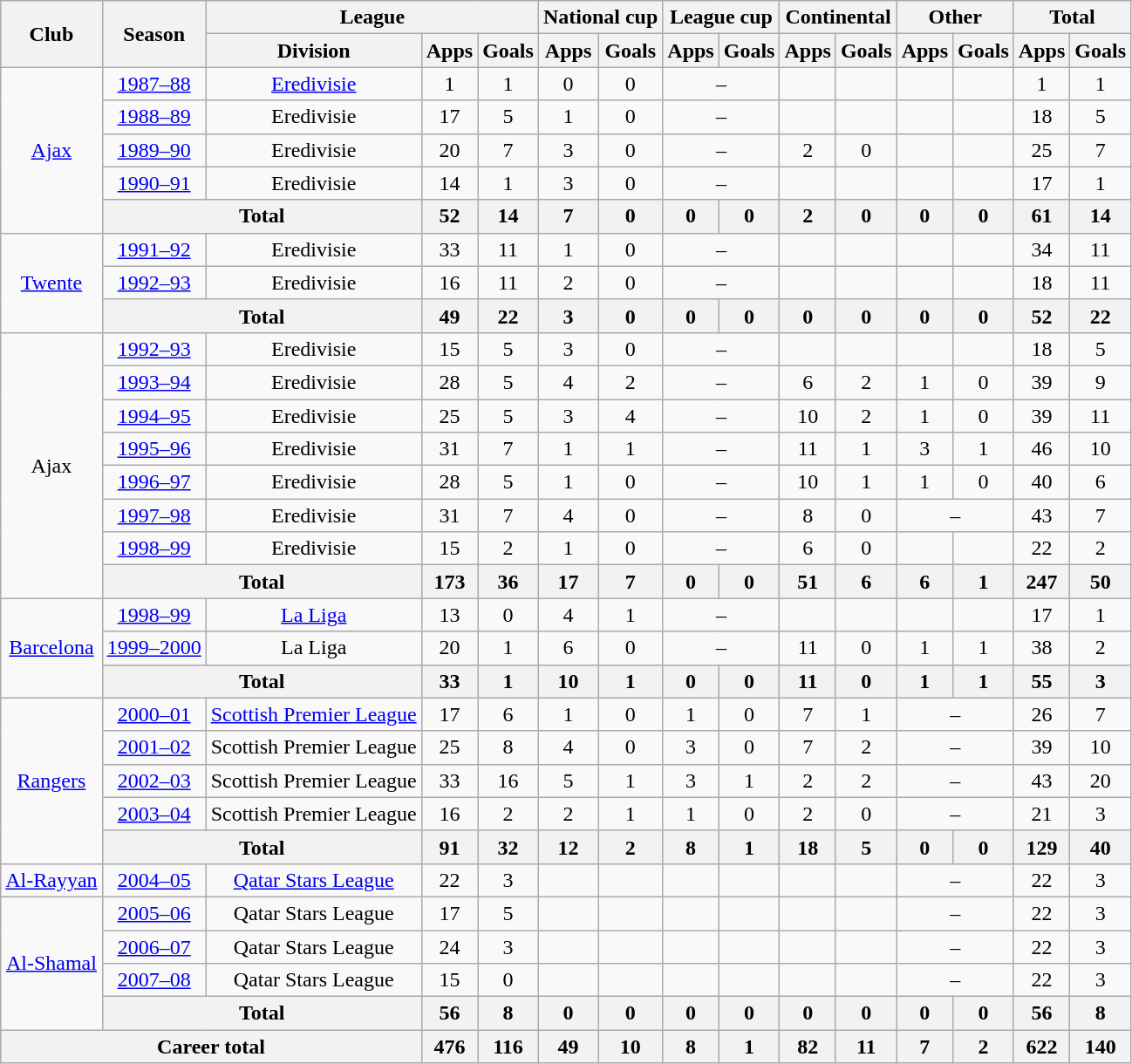<table class="wikitable" style="text-align:center">
<tr>
<th rowspan="2">Club</th>
<th rowspan="2">Season</th>
<th colspan="3">League</th>
<th colspan="2">National cup</th>
<th colspan="2">League cup</th>
<th colspan="2">Continental</th>
<th colspan="2">Other</th>
<th colspan="2">Total</th>
</tr>
<tr>
<th>Division</th>
<th>Apps</th>
<th>Goals</th>
<th>Apps</th>
<th>Goals</th>
<th>Apps</th>
<th>Goals</th>
<th>Apps</th>
<th>Goals</th>
<th>Apps</th>
<th>Goals</th>
<th>Apps</th>
<th>Goals</th>
</tr>
<tr>
<td rowspan="5"><a href='#'>Ajax</a></td>
<td><a href='#'>1987–88</a></td>
<td><a href='#'>Eredivisie</a></td>
<td>1</td>
<td>1</td>
<td>0</td>
<td>0</td>
<td colspan="2">–</td>
<td></td>
<td></td>
<td></td>
<td></td>
<td>1</td>
<td>1</td>
</tr>
<tr>
<td><a href='#'>1988–89</a></td>
<td>Eredivisie</td>
<td>17</td>
<td>5</td>
<td>1</td>
<td>0</td>
<td colspan="2">–</td>
<td></td>
<td></td>
<td></td>
<td></td>
<td>18</td>
<td>5</td>
</tr>
<tr>
<td><a href='#'>1989–90</a></td>
<td>Eredivisie</td>
<td>20</td>
<td>7</td>
<td>3</td>
<td>0</td>
<td colspan="2">–</td>
<td>2</td>
<td>0</td>
<td></td>
<td></td>
<td>25</td>
<td>7</td>
</tr>
<tr>
<td><a href='#'>1990–91</a></td>
<td>Eredivisie</td>
<td>14</td>
<td>1</td>
<td>3</td>
<td>0</td>
<td colspan="2">–</td>
<td></td>
<td></td>
<td></td>
<td></td>
<td>17</td>
<td>1</td>
</tr>
<tr>
<th colspan="2">Total</th>
<th>52</th>
<th>14</th>
<th>7</th>
<th>0</th>
<th>0</th>
<th>0</th>
<th>2</th>
<th>0</th>
<th>0</th>
<th>0</th>
<th>61</th>
<th>14</th>
</tr>
<tr>
<td rowspan="3"><a href='#'>Twente</a></td>
<td><a href='#'>1991–92</a></td>
<td>Eredivisie</td>
<td>33</td>
<td>11</td>
<td>1</td>
<td>0</td>
<td colspan="2">–</td>
<td></td>
<td></td>
<td></td>
<td></td>
<td>34</td>
<td>11</td>
</tr>
<tr>
<td><a href='#'>1992–93</a></td>
<td>Eredivisie</td>
<td>16</td>
<td>11</td>
<td>2</td>
<td>0</td>
<td colspan="2">–</td>
<td></td>
<td></td>
<td></td>
<td></td>
<td>18</td>
<td>11</td>
</tr>
<tr>
<th colspan="2">Total</th>
<th>49</th>
<th>22</th>
<th>3</th>
<th>0</th>
<th>0</th>
<th>0</th>
<th>0</th>
<th>0</th>
<th>0</th>
<th>0</th>
<th>52</th>
<th>22</th>
</tr>
<tr>
<td rowspan="8">Ajax</td>
<td><a href='#'>1992–93</a></td>
<td>Eredivisie</td>
<td>15</td>
<td>5</td>
<td>3</td>
<td>0</td>
<td colspan="2">–</td>
<td></td>
<td></td>
<td></td>
<td></td>
<td>18</td>
<td>5</td>
</tr>
<tr>
<td><a href='#'>1993–94</a></td>
<td>Eredivisie</td>
<td>28</td>
<td>5</td>
<td>4</td>
<td>2</td>
<td colspan="2">–</td>
<td>6</td>
<td>2</td>
<td>1</td>
<td>0</td>
<td>39</td>
<td>9</td>
</tr>
<tr>
<td><a href='#'>1994–95</a></td>
<td>Eredivisie</td>
<td>25</td>
<td>5</td>
<td>3</td>
<td>4</td>
<td colspan="2">–</td>
<td>10</td>
<td>2</td>
<td>1</td>
<td>0</td>
<td>39</td>
<td>11</td>
</tr>
<tr>
<td><a href='#'>1995–96</a></td>
<td>Eredivisie</td>
<td>31</td>
<td>7</td>
<td>1</td>
<td>1</td>
<td colspan="2">–</td>
<td>11</td>
<td>1</td>
<td>3</td>
<td>1</td>
<td>46</td>
<td>10</td>
</tr>
<tr>
<td><a href='#'>1996–97</a></td>
<td>Eredivisie</td>
<td>28</td>
<td>5</td>
<td>1</td>
<td>0</td>
<td colspan="2">–</td>
<td>10</td>
<td>1</td>
<td>1</td>
<td>0</td>
<td>40</td>
<td>6</td>
</tr>
<tr>
<td><a href='#'>1997–98</a></td>
<td>Eredivisie</td>
<td>31</td>
<td>7</td>
<td>4</td>
<td>0</td>
<td colspan="2">–</td>
<td>8</td>
<td>0</td>
<td colspan="2">–</td>
<td>43</td>
<td>7</td>
</tr>
<tr>
<td><a href='#'>1998–99</a></td>
<td>Eredivisie</td>
<td>15</td>
<td>2</td>
<td>1</td>
<td>0</td>
<td colspan="2">–</td>
<td>6</td>
<td>0</td>
<td></td>
<td></td>
<td>22</td>
<td>2</td>
</tr>
<tr>
<th colspan="2">Total</th>
<th>173</th>
<th>36</th>
<th>17</th>
<th>7</th>
<th>0</th>
<th>0</th>
<th>51</th>
<th>6</th>
<th>6</th>
<th>1</th>
<th>247</th>
<th>50</th>
</tr>
<tr>
<td rowspan="3"><a href='#'>Barcelona</a></td>
<td><a href='#'>1998–99</a></td>
<td><a href='#'>La Liga</a></td>
<td>13</td>
<td>0</td>
<td>4</td>
<td>1</td>
<td colspan="2">–</td>
<td></td>
<td></td>
<td></td>
<td></td>
<td>17</td>
<td>1</td>
</tr>
<tr>
<td><a href='#'>1999–2000</a></td>
<td>La Liga</td>
<td>20</td>
<td>1</td>
<td>6</td>
<td>0</td>
<td colspan="2">–</td>
<td>11</td>
<td>0</td>
<td>1</td>
<td>1</td>
<td>38</td>
<td>2</td>
</tr>
<tr>
<th colspan="2">Total</th>
<th>33</th>
<th>1</th>
<th>10</th>
<th>1</th>
<th>0</th>
<th>0</th>
<th>11</th>
<th>0</th>
<th>1</th>
<th>1</th>
<th>55</th>
<th>3</th>
</tr>
<tr>
<td rowspan="5"><a href='#'>Rangers</a></td>
<td><a href='#'>2000–01</a></td>
<td><a href='#'>Scottish Premier League</a></td>
<td>17</td>
<td>6</td>
<td>1</td>
<td>0</td>
<td>1</td>
<td>0</td>
<td>7</td>
<td>1</td>
<td colspan="2">–</td>
<td>26</td>
<td>7</td>
</tr>
<tr>
<td><a href='#'>2001–02</a></td>
<td>Scottish Premier League</td>
<td>25</td>
<td>8</td>
<td>4</td>
<td>0</td>
<td>3</td>
<td>0</td>
<td>7</td>
<td>2</td>
<td colspan="2">–</td>
<td>39</td>
<td>10</td>
</tr>
<tr>
<td><a href='#'>2002–03</a></td>
<td>Scottish Premier League</td>
<td>33</td>
<td>16</td>
<td>5</td>
<td>1</td>
<td>3</td>
<td>1</td>
<td>2</td>
<td>2</td>
<td colspan="2">–</td>
<td>43</td>
<td>20</td>
</tr>
<tr>
<td><a href='#'>2003–04</a></td>
<td>Scottish Premier League</td>
<td>16</td>
<td>2</td>
<td>2</td>
<td>1</td>
<td>1</td>
<td>0</td>
<td>2</td>
<td>0</td>
<td colspan="2">–</td>
<td>21</td>
<td>3</td>
</tr>
<tr>
<th colspan="2">Total</th>
<th>91</th>
<th>32</th>
<th>12</th>
<th>2</th>
<th>8</th>
<th>1</th>
<th>18</th>
<th>5</th>
<th>0</th>
<th>0</th>
<th>129</th>
<th>40</th>
</tr>
<tr>
<td><a href='#'>Al-Rayyan</a></td>
<td><a href='#'>2004–05</a></td>
<td><a href='#'>Qatar Stars League</a></td>
<td>22</td>
<td>3</td>
<td></td>
<td></td>
<td></td>
<td></td>
<td></td>
<td></td>
<td colspan="2">–</td>
<td>22</td>
<td>3</td>
</tr>
<tr>
<td rowspan="4"><a href='#'>Al-Shamal</a></td>
<td><a href='#'>2005–06</a></td>
<td>Qatar Stars League</td>
<td>17</td>
<td>5</td>
<td></td>
<td></td>
<td></td>
<td></td>
<td></td>
<td></td>
<td colspan="2">–</td>
<td>22</td>
<td>3</td>
</tr>
<tr>
<td><a href='#'>2006–07</a></td>
<td>Qatar Stars League</td>
<td>24</td>
<td>3</td>
<td></td>
<td></td>
<td></td>
<td></td>
<td></td>
<td></td>
<td colspan="2">–</td>
<td>22</td>
<td>3</td>
</tr>
<tr>
<td><a href='#'>2007–08</a></td>
<td>Qatar Stars League</td>
<td>15</td>
<td>0</td>
<td></td>
<td></td>
<td></td>
<td></td>
<td></td>
<td></td>
<td colspan="2">–</td>
<td>22</td>
<td>3</td>
</tr>
<tr>
<th colspan="2">Total</th>
<th>56</th>
<th>8</th>
<th>0</th>
<th>0</th>
<th>0</th>
<th>0</th>
<th>0</th>
<th>0</th>
<th>0</th>
<th>0</th>
<th>56</th>
<th>8</th>
</tr>
<tr>
<th colspan="3">Career total</th>
<th>476</th>
<th>116</th>
<th>49</th>
<th>10</th>
<th>8</th>
<th>1</th>
<th>82</th>
<th>11</th>
<th>7</th>
<th>2</th>
<th>622</th>
<th>140</th>
</tr>
</table>
